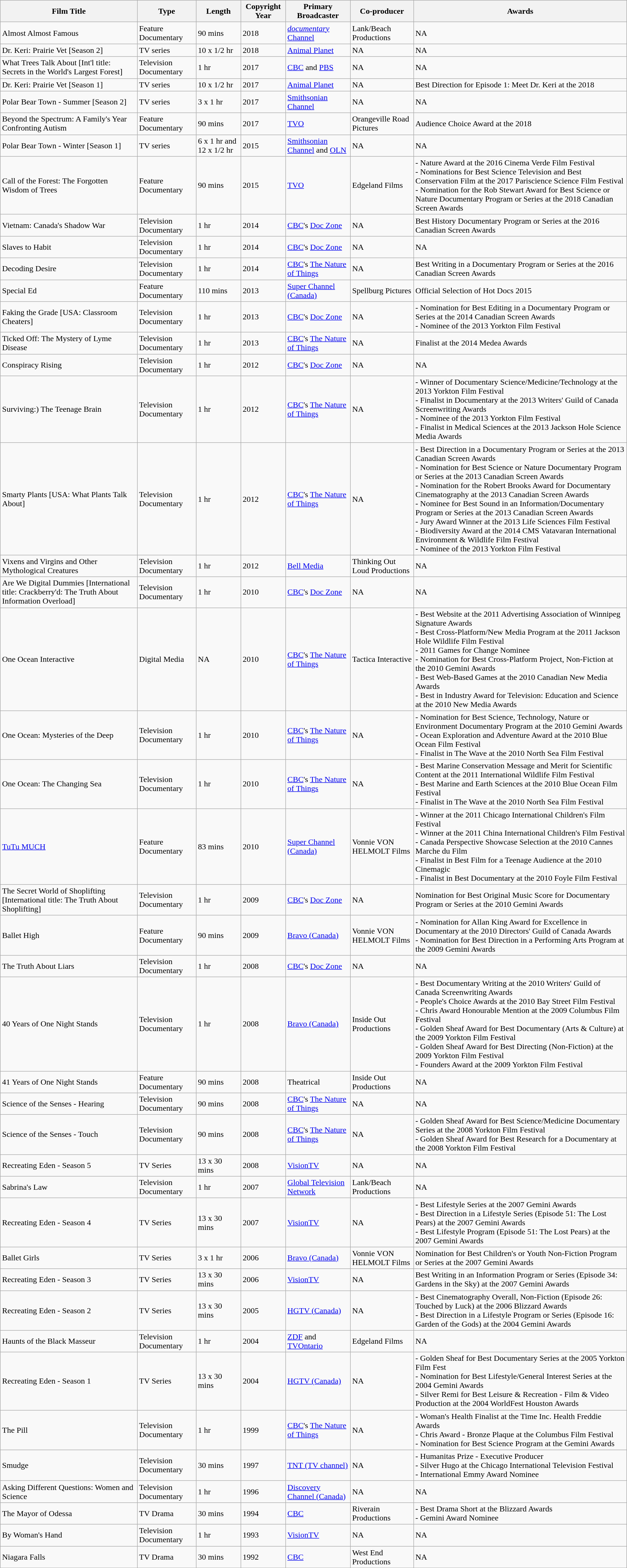<table class="wikitable sortable">
<tr>
<th>Film Title</th>
<th>Type</th>
<th>Length</th>
<th>Copyright Year</th>
<th>Primary Broadcaster</th>
<th>Co-producer</th>
<th>Awards</th>
</tr>
<tr>
<td>Almost Almost Famous</td>
<td>Feature Documentary</td>
<td>90 mins</td>
<td>2018</td>
<td><a href='#'><em>documentary</em> Channel</a></td>
<td>Lank/Beach Productions</td>
<td>NA</td>
</tr>
<tr>
<td>Dr. Keri: Prairie Vet [Season 2]</td>
<td>TV series</td>
<td>10 x 1/2 hr</td>
<td>2018</td>
<td><a href='#'>Animal Planet</a></td>
<td>NA</td>
<td>NA</td>
</tr>
<tr>
<td>What Trees Talk About [Int'l title: Secrets in the World's Largest Forest]</td>
<td>Television Documentary</td>
<td>1 hr</td>
<td>2017</td>
<td><a href='#'>CBC</a> and <a href='#'>PBS</a></td>
<td>NA</td>
<td>NA</td>
</tr>
<tr>
<td>Dr. Keri: Prairie Vet [Season 1]</td>
<td>TV series</td>
<td>10 x 1/2 hr</td>
<td>2017</td>
<td><a href='#'>Animal Planet</a></td>
<td>NA</td>
<td>Best Direction for Episode 1: Meet Dr. Keri at the 2018 </td>
</tr>
<tr>
<td>Polar Bear Town - Summer [Season 2]</td>
<td>TV series</td>
<td>3 x 1 hr</td>
<td>2017</td>
<td><a href='#'>Smithsonian Channel</a></td>
<td>NA</td>
<td>NA</td>
</tr>
<tr>
<td>Beyond the Spectrum: A Family's Year Confronting Autism</td>
<td>Feature Documentary</td>
<td>90 mins</td>
<td>2017</td>
<td><a href='#'>TVO</a></td>
<td>Orangeville Road Pictures</td>
<td>Audience Choice Award at the 2018 </td>
</tr>
<tr>
<td>Polar Bear Town - Winter [Season 1]</td>
<td>TV series</td>
<td>6 x 1 hr and 12 x 1/2 hr</td>
<td>2015</td>
<td><a href='#'>Smithsonian Channel</a> and <a href='#'>OLN</a></td>
<td>NA</td>
<td>NA</td>
</tr>
<tr>
<td>Call of the Forest: The Forgotten Wisdom of Trees</td>
<td>Feature Documentary</td>
<td>90 mins</td>
<td>2015</td>
<td><a href='#'>TVO</a></td>
<td>Edgeland Films</td>
<td>- Nature Award at the 2016 Cinema Verde Film Festival<br>- Nominations for Best Science Television and Best Conservation Film at the 2017 Pariscience Science Film Festival<br>- Nomination for the Rob Stewart Award for Best Science or Nature Documentary Program or Series at the 2018 Canadian Screen Awards</td>
</tr>
<tr>
<td>Vietnam: Canada's Shadow War</td>
<td>Television Documentary</td>
<td>1 hr</td>
<td>2014</td>
<td><a href='#'>CBC</a>'s <a href='#'>Doc Zone</a></td>
<td>NA</td>
<td>Best History Documentary Program or Series at the 2016 Canadian Screen Awards</td>
</tr>
<tr>
<td>Slaves to Habit</td>
<td>Television Documentary</td>
<td>1 hr</td>
<td>2014</td>
<td><a href='#'>CBC</a>'s <a href='#'>Doc Zone</a></td>
<td>NA</td>
<td>NA</td>
</tr>
<tr>
<td>Decoding Desire</td>
<td>Television Documentary</td>
<td>1 hr</td>
<td>2014</td>
<td><a href='#'>CBC</a>'s <a href='#'>The Nature of Things</a></td>
<td>NA</td>
<td>Best Writing in a Documentary Program or Series at the 2016 Canadian Screen Awards</td>
</tr>
<tr>
<td>Special Ed</td>
<td>Feature Documentary</td>
<td>110 mins</td>
<td>2013</td>
<td><a href='#'>Super Channel (Canada)</a></td>
<td>Spellburg Pictures</td>
<td>Official Selection of Hot Docs 2015</td>
</tr>
<tr>
<td>Faking the Grade [USA: Classroom Cheaters]</td>
<td>Television Documentary</td>
<td>1 hr</td>
<td>2013</td>
<td><a href='#'>CBC</a>'s <a href='#'>Doc Zone</a></td>
<td>NA</td>
<td>- Nomination for Best Editing in a Documentary Program or Series at the 2014 Canadian Screen Awards<br>- Nominee of the 2013 Yorkton Film Festival</td>
</tr>
<tr>
<td>Ticked Off: The Mystery of Lyme Disease</td>
<td>Television Documentary</td>
<td>1 hr</td>
<td>2013</td>
<td><a href='#'>CBC</a>'s <a href='#'>The Nature of Things</a></td>
<td>NA</td>
<td>Finalist at the 2014 Medea Awards</td>
</tr>
<tr>
<td>Conspiracy Rising</td>
<td>Television Documentary</td>
<td>1 hr</td>
<td>2012</td>
<td><a href='#'>CBC</a>'s <a href='#'>Doc Zone</a></td>
<td>NA</td>
<td>NA</td>
</tr>
<tr>
<td>Surviving:) The Teenage Brain</td>
<td>Television Documentary</td>
<td>1 hr</td>
<td>2012</td>
<td><a href='#'>CBC</a>'s <a href='#'>The Nature of Things</a></td>
<td>NA</td>
<td>- Winner of Documentary Science/Medicine/Technology at the 2013 Yorkton Film Festival<br>- Finalist in Documentary at the 2013 Writers' Guild of Canada Screenwriting Awards<br>- Nominee of the 2013 Yorkton Film Festival<br>- Finalist in Medical Sciences at the 2013 Jackson Hole Science Media Awards</td>
</tr>
<tr>
<td>Smarty Plants [USA: What Plants Talk About]</td>
<td>Television Documentary</td>
<td>1 hr</td>
<td>2012</td>
<td><a href='#'>CBC</a>'s <a href='#'>The Nature of Things</a></td>
<td>NA</td>
<td>- Best Direction in a Documentary Program or Series at the 2013 Canadian Screen Awards<br>- Nomination for Best Science or Nature Documentary Program or Series at the 2013 Canadian Screen Awards<br>- Nomination for the Robert Brooks Award for Documentary Cinematography at the 2013 Canadian Screen Awards<br>- Nominee for Best Sound in an Information/Documentary Program or Series at the 2013 Canadian Screen Awards<br>- Jury Award Winner at the 2013 Life Sciences Film Festival<br>- Biodiversity Award at the 2014 CMS Vatavaran International Environment & Wildlife Film Festival<br>- Nominee of the 2013 Yorkton Film Festival</td>
</tr>
<tr>
<td>Vixens and Virgins and Other Mythological Creatures</td>
<td>Television Documentary</td>
<td>1 hr</td>
<td>2012</td>
<td><a href='#'>Bell Media</a></td>
<td>Thinking Out Loud Productions</td>
<td>NA</td>
</tr>
<tr>
<td>Are We Digital Dummies [International title: Crackberry'd: The Truth About Information Overload]</td>
<td>Television Documentary</td>
<td>1 hr</td>
<td>2010</td>
<td><a href='#'>CBC</a>'s <a href='#'>Doc Zone</a></td>
<td>NA</td>
<td>NA</td>
</tr>
<tr>
<td>One Ocean Interactive</td>
<td>Digital Media</td>
<td>NA</td>
<td>2010</td>
<td><a href='#'>CBC</a>'s <a href='#'>The Nature of Things</a></td>
<td>Tactica Interactive</td>
<td>- Best Website at the 2011 Advertising Association of Winnipeg Signature Awards<br>- Best Cross-Platform/New Media Program at the 2011 Jackson Hole Wildlife Film Festival<br>- 2011 Games for Change Nominee<br>- Nomination for Best Cross-Platform Project, Non-Fiction at the 2010 Gemini Awards<br>- Best Web-Based Games at the 2010 Canadian New Media Awards<br>- Best in Industry Award for Television: Education and Science at the 2010 New Media Awards</td>
</tr>
<tr>
<td>One Ocean: Mysteries of the Deep</td>
<td>Television Documentary</td>
<td>1 hr</td>
<td>2010</td>
<td><a href='#'>CBC</a>'s <a href='#'>The Nature of Things</a></td>
<td>NA</td>
<td>- Nomination for Best Science, Technology, Nature or Environment Documentary Program at the 2010 Gemini Awards<br>- Ocean Exploration and Adventure Award at the 2010 Blue Ocean Film Festival<br>- Finalist in The Wave at the 2010 North Sea Film Festival</td>
</tr>
<tr>
<td>One Ocean: The Changing Sea</td>
<td>Television Documentary</td>
<td>1 hr</td>
<td>2010</td>
<td><a href='#'>CBC</a>'s <a href='#'>The Nature of Things</a></td>
<td>NA</td>
<td>- Best Marine Conservation Message and Merit for Scientific Content at the 2011 International Wildlife Film Festival<br>- Best Marine and Earth Sciences at the 2010 Blue Ocean Film Festival<br>- Finalist in The Wave at the 2010 North Sea Film Festival</td>
</tr>
<tr>
<td><a href='#'>TuTu MUCH</a></td>
<td>Feature Documentary</td>
<td>83 mins</td>
<td>2010</td>
<td><a href='#'>Super Channel (Canada)</a></td>
<td>Vonnie VON HELMOLT Films</td>
<td>- Winner at the 2011 Chicago International Children's Film Festival<br>- Winner at the 2011 China International Children's Film Festival<br>- Canada Perspective Showcase Selection at the 2010 Cannes Marche du Film<br>- Finalist in Best Film for a Teenage Audience at the 2010 Cinemagic<br>- Finalist in Best Documentary at the 2010 Foyle Film Festival</td>
</tr>
<tr>
<td>The Secret World of Shoplifting [International title: The Truth About Shoplifting]</td>
<td>Television Documentary</td>
<td>1 hr</td>
<td>2009</td>
<td><a href='#'>CBC</a>'s <a href='#'>Doc Zone</a></td>
<td>NA</td>
<td>Nomination for Best Original Music Score for Documentary Program or Series at the 2010 Gemini Awards</td>
</tr>
<tr>
<td>Ballet High</td>
<td>Feature Documentary</td>
<td>90 mins</td>
<td>2009</td>
<td><a href='#'>Bravo (Canada)</a></td>
<td>Vonnie VON HELMOLT Films</td>
<td>- Nomination for Allan King Award for Excellence in Documentary at the 2010 Directors' Guild of Canada Awards<br>- Nomination for Best Direction in a Performing Arts Program at the 2009 Gemini Awards</td>
</tr>
<tr>
<td>The Truth About Liars</td>
<td>Television Documentary</td>
<td>1 hr</td>
<td>2008</td>
<td><a href='#'>CBC</a>'s <a href='#'>Doc Zone</a></td>
<td>NA</td>
<td>NA</td>
</tr>
<tr>
<td>40 Years of One Night Stands</td>
<td>Television Documentary</td>
<td>1 hr</td>
<td>2008</td>
<td><a href='#'>Bravo (Canada)</a></td>
<td>Inside Out Productions</td>
<td>- Best Documentary Writing at the 2010 Writers' Guild of Canada Screenwriting Awards<br>- People's Choice Awards at the 2010 Bay Street Film Festival<br>- Chris Award Honourable Mention at the 2009 Columbus Film Festival<br>- Golden Sheaf Award for Best Documentary (Arts & Culture) at the 2009 Yorkton Film Festival<br>- Golden Sheaf Award for Best Directing (Non-Fiction) at the 2009 Yorkton Film Festival<br>- Founders Award at the 2009 Yorkton Film Festival</td>
</tr>
<tr>
<td>41 Years of One Night Stands</td>
<td>Feature Documentary</td>
<td>90 mins</td>
<td>2008</td>
<td>Theatrical</td>
<td>Inside Out Productions</td>
<td>NA</td>
</tr>
<tr>
<td>Science of the Senses - Hearing</td>
<td>Television Documentary</td>
<td>90 mins</td>
<td>2008</td>
<td><a href='#'>CBC</a>'s <a href='#'>The Nature of Things</a></td>
<td>NA</td>
<td>NA</td>
</tr>
<tr>
<td>Science of the Senses - Touch</td>
<td>Television Documentary</td>
<td>90 mins</td>
<td>2008</td>
<td><a href='#'>CBC</a>'s <a href='#'>The Nature of Things</a></td>
<td>NA</td>
<td>- Golden Sheaf Award for Best Science/Medicine Documentary Series at the 2008 Yorkton Film Festival<br>- Golden Sheaf Award for Best Research for a Documentary at the 2008 Yorkton Film Festival</td>
</tr>
<tr>
<td>Recreating Eden - Season 5</td>
<td>TV Series</td>
<td>13 x 30 mins</td>
<td>2008</td>
<td><a href='#'>VisionTV</a></td>
<td>NA</td>
<td>NA</td>
</tr>
<tr>
<td>Sabrina's Law</td>
<td>Television Documentary</td>
<td>1 hr</td>
<td>2007</td>
<td><a href='#'>Global Television Network</a></td>
<td>Lank/Beach Productions</td>
<td>NA</td>
</tr>
<tr>
<td>Recreating Eden - Season 4</td>
<td>TV Series</td>
<td>13 x 30 mins</td>
<td>2007</td>
<td><a href='#'>VisionTV</a></td>
<td>NA</td>
<td>- Best Lifestyle Series at the 2007 Gemini Awards<br>- Best Direction in a Lifestyle Series (Episode 51: The Lost Pears) at the 2007 Gemini Awards<br>- Best Lifestyle Program (Episode 51: The Lost Pears) at the 2007 Gemini Awards</td>
</tr>
<tr>
<td>Ballet Girls</td>
<td>TV Series</td>
<td>3 x 1 hr</td>
<td>2006</td>
<td><a href='#'>Bravo (Canada)</a></td>
<td>Vonnie VON HELMOLT Films</td>
<td>Nomination for Best Children's or Youth Non-Fiction Program or Series at the 2007 Gemini Awards</td>
</tr>
<tr>
<td>Recreating Eden - Season 3</td>
<td>TV Series</td>
<td>13 x 30 mins</td>
<td>2006</td>
<td><a href='#'>VisionTV</a></td>
<td>NA</td>
<td>Best Writing in an Information Program or Series (Episode 34: Gardens in the Sky) at the 2007 Gemini Awards</td>
</tr>
<tr>
<td>Recreating Eden - Season 2</td>
<td>TV Series</td>
<td>13 x 30 mins</td>
<td>2005</td>
<td><a href='#'>HGTV (Canada)</a></td>
<td>NA</td>
<td>- Best Cinematography Overall, Non-Fiction (Episode 26: Touched by Luck) at the 2006 Blizzard Awards<br>- Best Direction in a Lifestyle Program or Series (Episode 16: Garden of the Gods) at the 2004 Gemini Awards</td>
</tr>
<tr>
<td>Haunts of the Black Masseur</td>
<td>Television Documentary</td>
<td>1 hr</td>
<td>2004</td>
<td><a href='#'>ZDF</a> and <a href='#'>TVOntario</a></td>
<td>Edgeland Films</td>
<td>NA</td>
</tr>
<tr>
<td>Recreating Eden - Season 1</td>
<td>TV Series</td>
<td>13 x 30 mins</td>
<td>2004</td>
<td><a href='#'>HGTV (Canada)</a></td>
<td>NA</td>
<td>- Golden Sheaf for Best Documentary Series at the 2005 Yorkton Film Fest<br>- Nomination for Best Lifestyle/General Interest Series at the 2004 Gemini Awards<br>- Silver Remi for Best Leisure & Recreation - Film & Video Production at the 2004 WorldFest Houston Awards</td>
</tr>
<tr>
<td>The Pill</td>
<td>Television Documentary</td>
<td>1 hr</td>
<td>1999</td>
<td><a href='#'>CBC</a>'s <a href='#'>The Nature of Things</a></td>
<td>NA</td>
<td>- Woman's Health Finalist at the Time Inc. Health Freddie Awards<br>- Chris Award - Bronze Plaque at the Columbus Film Festival<br>- Nomination for Best Science Program at the Gemini Awards</td>
</tr>
<tr>
<td>Smudge</td>
<td>Television Documentary</td>
<td>30 mins</td>
<td>1997</td>
<td><a href='#'>TNT (TV channel)</a></td>
<td>NA</td>
<td>- Humanitas Prize - Executive Producer<br>- Silver Hugo at the Chicago International Television Festival<br>- International Emmy Award Nominee</td>
</tr>
<tr>
<td>Asking Different Questions: Women and Science</td>
<td>Television Documentary</td>
<td>1 hr</td>
<td>1996</td>
<td><a href='#'>Discovery Channel (Canada)</a></td>
<td>NA</td>
<td>NA</td>
</tr>
<tr>
<td>The Mayor of Odessa</td>
<td>TV Drama</td>
<td>30 mins</td>
<td>1994</td>
<td><a href='#'>CBC</a></td>
<td>Riverain Productions</td>
<td>- Best Drama Short at the Blizzard Awards<br>- Gemini Award Nominee</td>
</tr>
<tr>
<td>By Woman's Hand</td>
<td>Television Documentary</td>
<td>1 hr</td>
<td>1993</td>
<td><a href='#'>VisionTV</a></td>
<td>NA</td>
<td>NA</td>
</tr>
<tr>
<td>Niagara Falls</td>
<td>TV Drama</td>
<td>30 mins</td>
<td>1992</td>
<td><a href='#'>CBC</a></td>
<td>West End Productions</td>
<td>NA</td>
</tr>
</table>
